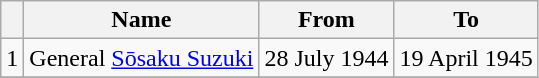<table class=wikitable>
<tr>
<th></th>
<th>Name</th>
<th>From</th>
<th>To</th>
</tr>
<tr>
<td>1</td>
<td>General <a href='#'>Sōsaku Suzuki</a></td>
<td>28 July 1944</td>
<td>19 April 1945</td>
</tr>
<tr>
</tr>
</table>
